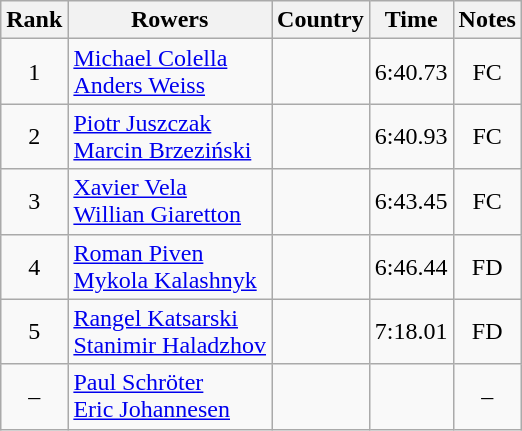<table class="wikitable" style="text-align:center">
<tr>
<th>Rank</th>
<th>Rowers</th>
<th>Country</th>
<th>Time</th>
<th>Notes</th>
</tr>
<tr>
<td>1</td>
<td align="left"><a href='#'>Michael Colella</a><br><a href='#'>Anders Weiss</a></td>
<td align="left"></td>
<td>6:40.73</td>
<td>FC</td>
</tr>
<tr>
<td>2</td>
<td align="left"><a href='#'>Piotr Juszczak</a><br><a href='#'>Marcin Brzeziński</a></td>
<td align="left"></td>
<td>6:40.93</td>
<td>FC</td>
</tr>
<tr>
<td>3</td>
<td align="left"><a href='#'>Xavier Vela</a><br><a href='#'>Willian Giaretton</a></td>
<td align="left"></td>
<td>6:43.45</td>
<td>FC</td>
</tr>
<tr>
<td>4</td>
<td align="left"><a href='#'>Roman Piven</a><br><a href='#'>Mykola Kalashnyk</a></td>
<td align="left"></td>
<td>6:46.44</td>
<td>FD</td>
</tr>
<tr>
<td>5</td>
<td align="left"><a href='#'>Rangel Katsarski</a><br><a href='#'>Stanimir Haladzhov</a></td>
<td align="left"></td>
<td>7:18.01</td>
<td>FD</td>
</tr>
<tr>
<td>–</td>
<td align="left"><a href='#'>Paul Schröter</a><br><a href='#'>Eric Johannesen</a></td>
<td align="left"></td>
<td></td>
<td>–</td>
</tr>
</table>
